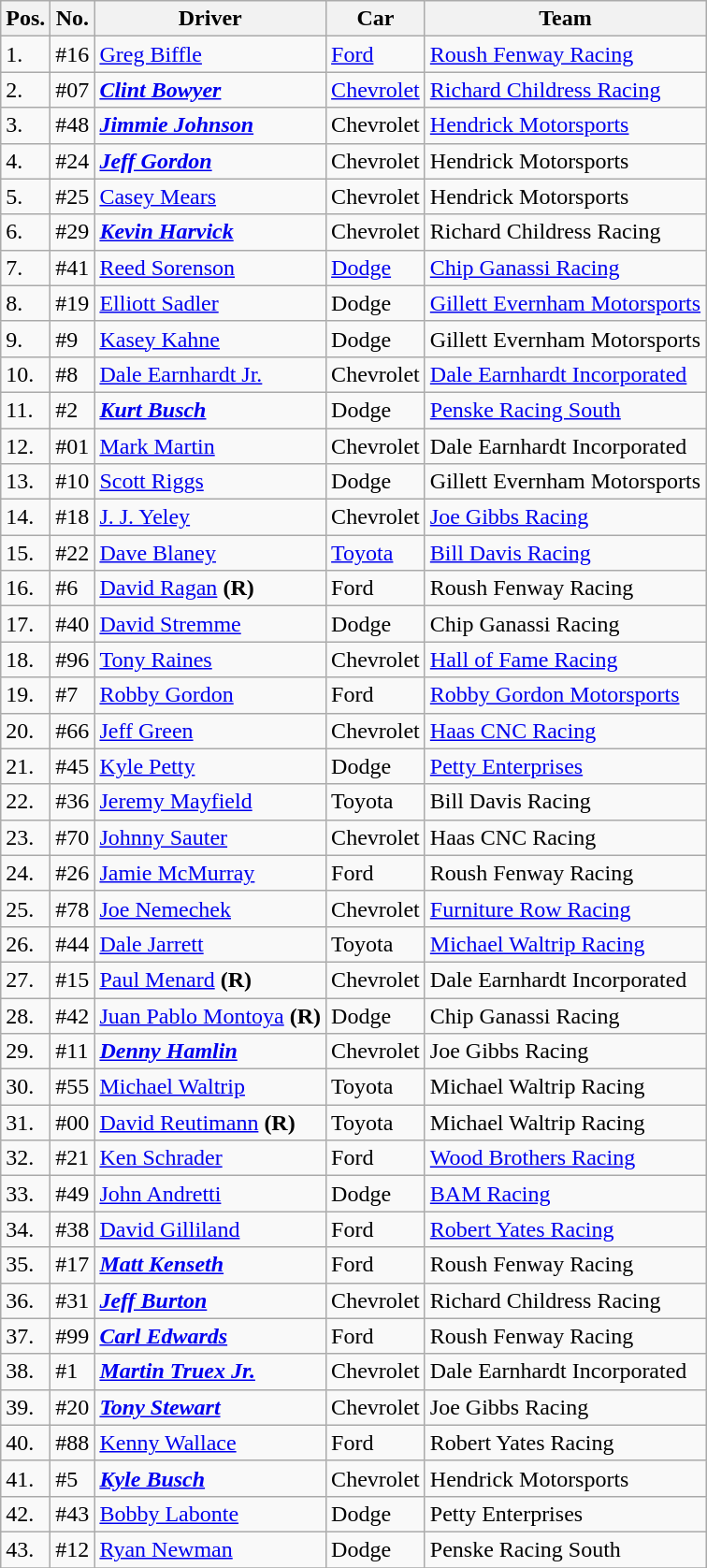<table class="wikitable">
<tr>
<th>Pos.</th>
<th>No.</th>
<th>Driver</th>
<th>Car</th>
<th>Team</th>
</tr>
<tr>
<td>1.</td>
<td>#16</td>
<td><a href='#'>Greg Biffle</a></td>
<td><a href='#'>Ford</a></td>
<td><a href='#'>Roush Fenway Racing</a></td>
</tr>
<tr>
<td>2.</td>
<td>#07</td>
<td><strong><em><a href='#'>Clint Bowyer</a></em></strong></td>
<td><a href='#'>Chevrolet</a></td>
<td><a href='#'>Richard Childress Racing</a></td>
</tr>
<tr>
<td>3.</td>
<td>#48</td>
<td><strong><em><a href='#'>Jimmie Johnson</a></em></strong></td>
<td>Chevrolet</td>
<td><a href='#'>Hendrick Motorsports</a></td>
</tr>
<tr>
<td>4.</td>
<td>#24</td>
<td><strong><em><a href='#'>Jeff Gordon</a></em></strong></td>
<td>Chevrolet</td>
<td>Hendrick Motorsports</td>
</tr>
<tr>
<td>5.</td>
<td>#25</td>
<td><a href='#'>Casey Mears</a></td>
<td>Chevrolet</td>
<td>Hendrick Motorsports</td>
</tr>
<tr>
<td>6.</td>
<td>#29</td>
<td><strong><em><a href='#'>Kevin Harvick</a></em></strong></td>
<td>Chevrolet</td>
<td>Richard Childress Racing</td>
</tr>
<tr>
<td>7.</td>
<td>#41</td>
<td><a href='#'>Reed Sorenson</a></td>
<td><a href='#'>Dodge</a></td>
<td><a href='#'>Chip Ganassi Racing</a></td>
</tr>
<tr>
<td>8.</td>
<td>#19</td>
<td><a href='#'>Elliott Sadler</a></td>
<td>Dodge</td>
<td><a href='#'>Gillett Evernham Motorsports</a></td>
</tr>
<tr>
<td>9.</td>
<td>#9</td>
<td><a href='#'>Kasey Kahne</a></td>
<td>Dodge</td>
<td>Gillett Evernham Motorsports</td>
</tr>
<tr>
<td>10.</td>
<td>#8</td>
<td><a href='#'>Dale Earnhardt Jr.</a></td>
<td>Chevrolet</td>
<td><a href='#'>Dale Earnhardt Incorporated</a></td>
</tr>
<tr>
<td>11.</td>
<td>#2</td>
<td><strong><em><a href='#'>Kurt Busch</a></em></strong></td>
<td>Dodge</td>
<td><a href='#'>Penske Racing South</a></td>
</tr>
<tr>
<td>12.</td>
<td>#01</td>
<td><a href='#'>Mark Martin</a></td>
<td>Chevrolet</td>
<td>Dale Earnhardt Incorporated</td>
</tr>
<tr>
<td>13.</td>
<td>#10</td>
<td><a href='#'>Scott Riggs</a></td>
<td>Dodge</td>
<td>Gillett Evernham Motorsports</td>
</tr>
<tr>
<td>14.</td>
<td>#18</td>
<td><a href='#'>J. J. Yeley</a></td>
<td>Chevrolet</td>
<td><a href='#'>Joe Gibbs Racing</a></td>
</tr>
<tr>
<td>15.</td>
<td>#22</td>
<td><a href='#'>Dave Blaney</a></td>
<td><a href='#'>Toyota</a></td>
<td><a href='#'>Bill Davis Racing</a></td>
</tr>
<tr>
<td>16.</td>
<td>#6</td>
<td><a href='#'>David Ragan</a> <strong>(R)</strong></td>
<td>Ford</td>
<td>Roush Fenway Racing</td>
</tr>
<tr>
<td>17.</td>
<td>#40</td>
<td><a href='#'>David Stremme</a></td>
<td>Dodge</td>
<td>Chip Ganassi Racing</td>
</tr>
<tr>
<td>18.</td>
<td>#96</td>
<td><a href='#'>Tony Raines</a></td>
<td>Chevrolet</td>
<td><a href='#'>Hall of Fame Racing</a></td>
</tr>
<tr>
<td>19.</td>
<td>#7</td>
<td><a href='#'>Robby Gordon</a></td>
<td>Ford</td>
<td><a href='#'>Robby Gordon Motorsports</a></td>
</tr>
<tr>
<td>20.</td>
<td>#66</td>
<td><a href='#'>Jeff Green</a></td>
<td>Chevrolet</td>
<td><a href='#'>Haas CNC Racing</a></td>
</tr>
<tr>
<td>21.</td>
<td>#45</td>
<td><a href='#'>Kyle Petty</a></td>
<td>Dodge</td>
<td><a href='#'>Petty Enterprises</a></td>
</tr>
<tr>
<td>22.</td>
<td>#36</td>
<td><a href='#'>Jeremy Mayfield</a></td>
<td>Toyota</td>
<td>Bill Davis Racing</td>
</tr>
<tr>
<td>23.</td>
<td>#70</td>
<td><a href='#'>Johnny Sauter</a></td>
<td>Chevrolet</td>
<td>Haas CNC Racing</td>
</tr>
<tr>
<td>24.</td>
<td>#26</td>
<td><a href='#'>Jamie McMurray</a></td>
<td>Ford</td>
<td>Roush Fenway Racing</td>
</tr>
<tr>
<td>25.</td>
<td>#78</td>
<td><a href='#'>Joe Nemechek</a></td>
<td>Chevrolet</td>
<td><a href='#'>Furniture Row Racing</a></td>
</tr>
<tr>
<td>26.</td>
<td>#44</td>
<td><a href='#'>Dale Jarrett</a></td>
<td>Toyota</td>
<td><a href='#'>Michael Waltrip Racing</a></td>
</tr>
<tr>
<td>27.</td>
<td>#15</td>
<td><a href='#'>Paul Menard</a> <strong>(R)</strong></td>
<td>Chevrolet</td>
<td>Dale Earnhardt Incorporated</td>
</tr>
<tr>
<td>28.</td>
<td>#42</td>
<td><a href='#'>Juan Pablo Montoya</a> <strong>(R)</strong></td>
<td>Dodge</td>
<td>Chip Ganassi Racing</td>
</tr>
<tr>
<td>29.</td>
<td>#11</td>
<td><strong><em><a href='#'>Denny Hamlin</a></em></strong></td>
<td>Chevrolet</td>
<td>Joe Gibbs Racing</td>
</tr>
<tr>
<td>30.</td>
<td>#55</td>
<td><a href='#'>Michael Waltrip</a></td>
<td>Toyota</td>
<td>Michael Waltrip Racing</td>
</tr>
<tr>
<td>31.</td>
<td>#00</td>
<td><a href='#'>David Reutimann</a> <strong>(R)</strong></td>
<td>Toyota</td>
<td>Michael Waltrip Racing</td>
</tr>
<tr>
<td>32.</td>
<td>#21</td>
<td><a href='#'>Ken Schrader</a></td>
<td>Ford</td>
<td><a href='#'>Wood Brothers Racing</a></td>
</tr>
<tr>
<td>33.</td>
<td>#49</td>
<td><a href='#'>John Andretti</a></td>
<td>Dodge</td>
<td><a href='#'>BAM Racing</a></td>
</tr>
<tr>
<td>34.</td>
<td>#38</td>
<td><a href='#'>David Gilliland</a></td>
<td>Ford</td>
<td><a href='#'>Robert Yates Racing</a></td>
</tr>
<tr>
<td>35.</td>
<td>#17</td>
<td><strong><em><a href='#'>Matt Kenseth</a></em></strong></td>
<td>Ford</td>
<td>Roush Fenway Racing</td>
</tr>
<tr>
<td>36.</td>
<td>#31</td>
<td><strong><em><a href='#'>Jeff Burton</a></em></strong></td>
<td>Chevrolet</td>
<td>Richard Childress Racing</td>
</tr>
<tr>
<td>37.</td>
<td>#99</td>
<td><strong><em><a href='#'>Carl Edwards</a></em></strong></td>
<td>Ford</td>
<td>Roush Fenway Racing</td>
</tr>
<tr>
<td>38.</td>
<td>#1</td>
<td><strong><em><a href='#'>Martin Truex Jr.</a></em></strong></td>
<td>Chevrolet</td>
<td>Dale Earnhardt Incorporated</td>
</tr>
<tr>
<td>39.</td>
<td>#20</td>
<td><strong><em><a href='#'>Tony Stewart</a></em></strong></td>
<td>Chevrolet</td>
<td>Joe Gibbs Racing</td>
</tr>
<tr>
<td>40.</td>
<td>#88</td>
<td><a href='#'>Kenny Wallace</a></td>
<td>Ford</td>
<td>Robert Yates Racing</td>
</tr>
<tr>
<td>41.</td>
<td>#5</td>
<td><strong><em><a href='#'>Kyle Busch</a></em></strong></td>
<td>Chevrolet</td>
<td>Hendrick Motorsports</td>
</tr>
<tr>
<td>42.</td>
<td>#43</td>
<td><a href='#'>Bobby Labonte</a></td>
<td>Dodge</td>
<td>Petty Enterprises</td>
</tr>
<tr>
<td>43.</td>
<td>#12</td>
<td><a href='#'>Ryan Newman</a></td>
<td>Dodge</td>
<td>Penske Racing South</td>
</tr>
<tr>
</tr>
</table>
